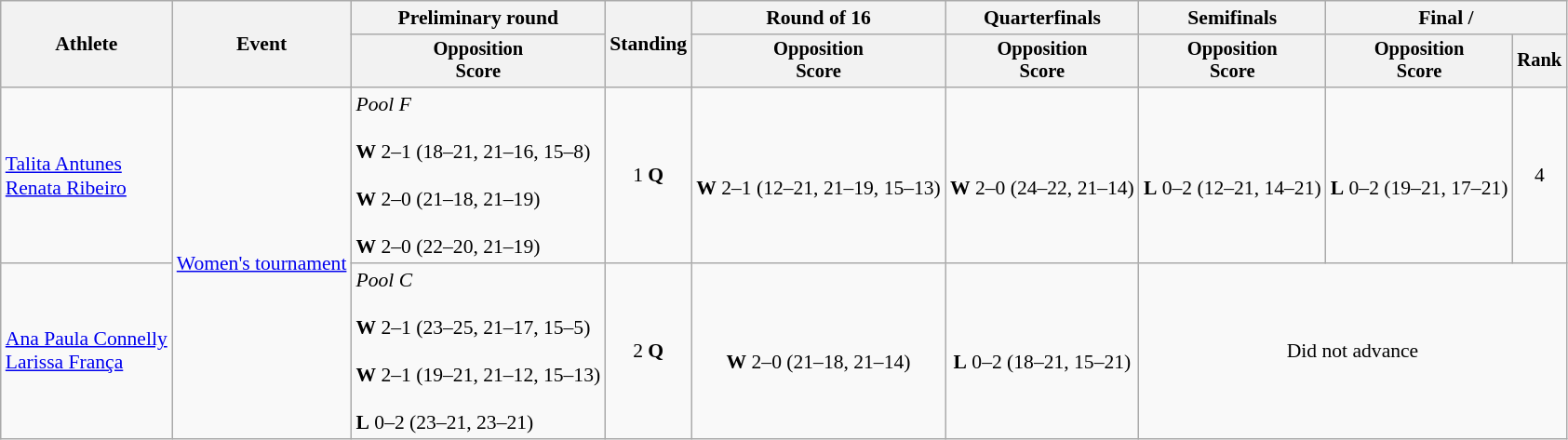<table class=wikitable style="font-size:90%">
<tr>
<th rowspan="2">Athlete</th>
<th rowspan="2">Event</th>
<th>Preliminary round</th>
<th rowspan="2">Standing</th>
<th>Round of 16</th>
<th>Quarterfinals</th>
<th>Semifinals</th>
<th colspan=2>Final / </th>
</tr>
<tr style="font-size:95%">
<th>Opposition<br>Score</th>
<th>Opposition<br>Score</th>
<th>Opposition<br>Score</th>
<th>Opposition<br>Score</th>
<th>Opposition<br>Score</th>
<th>Rank</th>
</tr>
<tr align=center>
<td align=left><a href='#'>Talita Antunes</a><br><a href='#'>Renata Ribeiro</a></td>
<td align=left rowspan=2><a href='#'>Women's tournament</a></td>
<td align=left><em>Pool F</em><br><br><strong>W</strong> 2–1 (18–21, 21–16, 15–8)<br><br><strong>W</strong> 2–0 (21–18, 21–19)<br><br><strong>W</strong> 2–0 (22–20, 21–19)</td>
<td>1 <strong>Q</strong></td>
<td><br><strong>W</strong> 2–1 (12–21, 21–19, 15–13)</td>
<td><br><strong>W</strong> 2–0 (24–22, 21–14)</td>
<td><br><strong>L</strong> 0–2 (12–21, 14–21)</td>
<td><br><strong>L</strong> 0–2 (19–21, 17–21)</td>
<td>4</td>
</tr>
<tr align=center>
<td align=left><a href='#'>Ana Paula Connelly</a><br><a href='#'>Larissa França</a></td>
<td align=left><em>Pool C</em><br><br><strong>W</strong> 2–1 (23–25, 21–17, 15–5)<br><br><strong>W</strong> 2–1 (19–21, 21–12, 15–13)<br><br><strong>L</strong> 0–2 (23–21, 23–21)</td>
<td>2 <strong>Q</strong></td>
<td><br><strong>W</strong> 2–0 (21–18, 21–14)</td>
<td><br><strong>L</strong> 0–2 (18–21, 15–21)</td>
<td colspan=3>Did not advance</td>
</tr>
</table>
